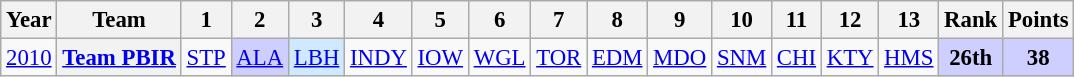<table class="wikitable" style="text-align:center; font-size:95%">
<tr>
<th>Year</th>
<th>Team</th>
<th>1</th>
<th>2</th>
<th>3</th>
<th>4</th>
<th>5</th>
<th>6</th>
<th>7</th>
<th>8</th>
<th>9</th>
<th>10</th>
<th>11</th>
<th>12</th>
<th>13</th>
<th>Rank</th>
<th>Points</th>
</tr>
<tr>
<td><a href='#'>2010</a></td>
<th><a href='#'>Team PBIR</a></th>
<td><a href='#'>STP</a></td>
<td style="background:#CFCFFF;"><a href='#'>ALA</a><br></td>
<td style="background:#CFEAFF;"><a href='#'>LBH</a><br></td>
<td><a href='#'>INDY</a></td>
<td><a href='#'>IOW</a></td>
<td><a href='#'>WGL</a></td>
<td><a href='#'>TOR</a></td>
<td><a href='#'>EDM</a></td>
<td><a href='#'>MDO</a></td>
<td><a href='#'>SNM</a></td>
<td><a href='#'>CHI</a></td>
<td><a href='#'>KTY</a></td>
<td><a href='#'>HMS</a></td>
<th style="background:#CFCFFF;">26th</th>
<th style="background:#CFCFFF;">38</th>
</tr>
</table>
